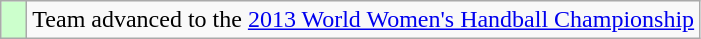<table class="wikitable" style="text-align: center;">
<tr>
<td width=10px bgcolor=#ccffcc></td>
<td>Team advanced to the <a href='#'>2013 World Women's Handball Championship</a></td>
</tr>
</table>
